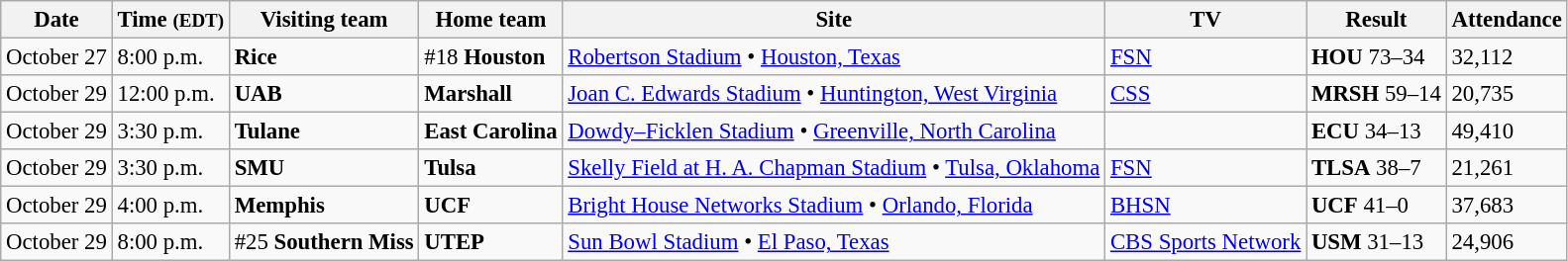<table class="wikitable" style="font-size:95%;">
<tr>
<th>Date</th>
<th>Time <small>(EDT)</small></th>
<th>Visiting team</th>
<th>Home team</th>
<th>Site</th>
<th>TV</th>
<th>Result</th>
<th>Attendance</th>
</tr>
<tr bgcolor=>
<td>October 27</td>
<td>8:00 p.m.</td>
<td><strong>Rice</strong></td>
<td>#18 <strong>Houston</strong></td>
<td><a href='#'>Robertson Stadium</a> • <a href='#'>Houston, Texas</a></td>
<td><a href='#'>FSN</a></td>
<td><strong>HOU</strong> 73–34</td>
<td>32,112</td>
</tr>
<tr bgcolor=>
<td>October 29</td>
<td>12:00 p.m.</td>
<td><strong>UAB</strong></td>
<td><strong>Marshall</strong></td>
<td><a href='#'>Joan C. Edwards Stadium</a> • <a href='#'>Huntington, West Virginia</a></td>
<td><a href='#'>CSS</a></td>
<td><strong>MRSH</strong> 59–14</td>
<td>20,735</td>
</tr>
<tr bgcolor=>
<td>October 29</td>
<td>3:30 p.m.</td>
<td><strong>Tulane</strong></td>
<td><strong>East Carolina</strong></td>
<td><a href='#'>Dowdy–Ficklen Stadium</a> • <a href='#'>Greenville, North Carolina</a></td>
<td></td>
<td><strong>ECU</strong> 34–13</td>
<td>49,410</td>
</tr>
<tr bgcolor=>
<td>October 29</td>
<td>3:30 p.m.</td>
<td><strong>SMU</strong></td>
<td><strong>Tulsa</strong></td>
<td><a href='#'>Skelly Field at H. A. Chapman Stadium</a> • <a href='#'>Tulsa, Oklahoma</a></td>
<td><a href='#'>FSN</a></td>
<td><strong>TLSA</strong> 38–7</td>
<td>21,261</td>
</tr>
<tr bgcolor=>
<td>October 29</td>
<td>4:00 p.m.</td>
<td><strong>Memphis</strong></td>
<td><strong>UCF</strong></td>
<td><a href='#'>Bright House Networks Stadium</a> • <a href='#'>Orlando, Florida</a></td>
<td><a href='#'>BHSN</a></td>
<td><strong>UCF</strong> 41–0</td>
<td>37,683</td>
</tr>
<tr bgcolor=>
<td>October 29</td>
<td>8:00 p.m.</td>
<td>#25 <strong>Southern Miss</strong></td>
<td><strong>UTEP</strong></td>
<td><a href='#'>Sun Bowl Stadium</a> • <a href='#'>El Paso, Texas</a></td>
<td><a href='#'>CBS Sports Network</a></td>
<td><strong>USM</strong> 31–13</td>
<td>24,906</td>
</tr>
</table>
